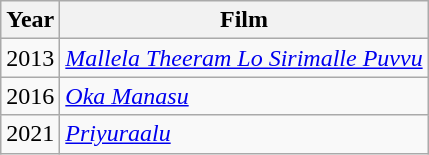<table class="wikitable">
<tr>
<th>Year</th>
<th>Film</th>
</tr>
<tr>
<td style="text-align:center;">2013</td>
<td><em><a href='#'>Mallela Theeram Lo Sirimalle Puvvu</a></em></td>
</tr>
<tr>
<td style="text-align:center;">2016</td>
<td><em><a href='#'>Oka Manasu</a></em></td>
</tr>
<tr>
<td>2021</td>
<td><em><a href='#'>Priyuraalu</a></em></td>
</tr>
</table>
